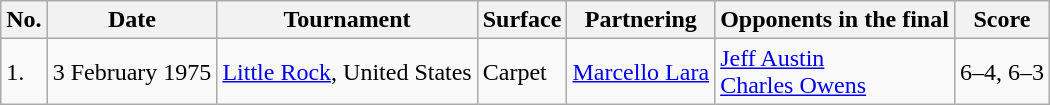<table class="wikitable">
<tr>
<th>No.</th>
<th>Date</th>
<th>Tournament</th>
<th>Surface</th>
<th>Partnering</th>
<th>Opponents in the final</th>
<th>Score</th>
</tr>
<tr>
<td>1.</td>
<td>3 February 1975</td>
<td><a href='#'>Little Rock</a>, United States</td>
<td>Carpet</td>
<td> <a href='#'>Marcello Lara</a></td>
<td> <a href='#'>Jeff Austin</a><br> <a href='#'>Charles Owens</a></td>
<td>6–4, 6–3</td>
</tr>
</table>
